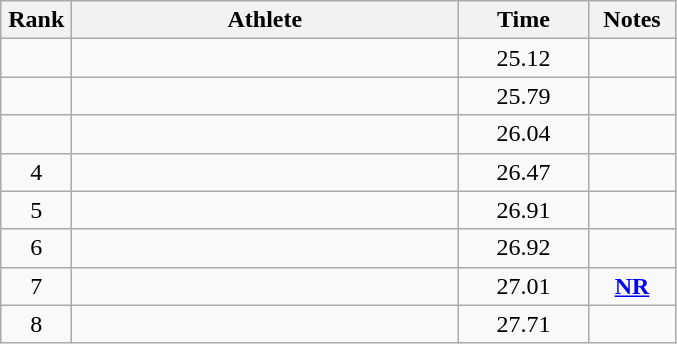<table class="wikitable" style="text-align:center">
<tr>
<th width=40>Rank</th>
<th width=250>Athlete</th>
<th width=80>Time</th>
<th width=50>Notes</th>
</tr>
<tr>
<td></td>
<td align=left></td>
<td>25.12</td>
<td></td>
</tr>
<tr>
<td></td>
<td align=left></td>
<td>25.79</td>
<td></td>
</tr>
<tr>
<td></td>
<td align=left></td>
<td>26.04</td>
<td></td>
</tr>
<tr>
<td>4</td>
<td align=left></td>
<td>26.47</td>
<td></td>
</tr>
<tr>
<td>5</td>
<td align=left></td>
<td>26.91</td>
<td></td>
</tr>
<tr>
<td>6</td>
<td align=left></td>
<td>26.92</td>
<td></td>
</tr>
<tr>
<td>7</td>
<td align=left></td>
<td>27.01</td>
<td><strong><a href='#'>NR</a></strong></td>
</tr>
<tr>
<td>8</td>
<td align=left></td>
<td>27.71</td>
<td></td>
</tr>
</table>
